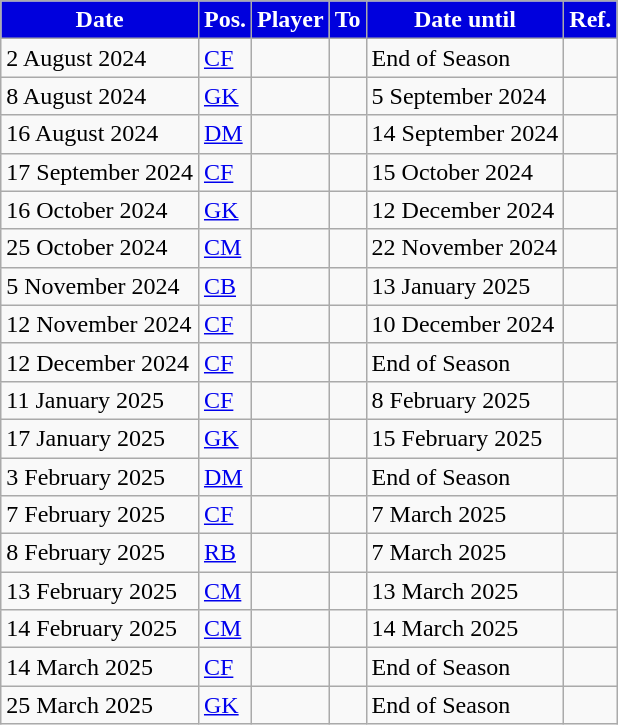<table class="wikitable plainrowheaders sortable">
<tr>
<th style="background:#0000DD;color:#FFFFFF;">Date</th>
<th style="background:#0000DD;color:#FFFFFF;">Pos.</th>
<th style="background:#0000DD;color:#FFFFFF;">Player</th>
<th style="background:#0000DD;color:#FFFFFF;">To</th>
<th style="background:#0000DD;color:#FFFFFF;">Date until</th>
<th style="background:#0000DD;color:#FFFFFF;">Ref.</th>
</tr>
<tr>
<td>2 August 2024</td>
<td><a href='#'>CF</a></td>
<td></td>
<td></td>
<td>End of Season</td>
<td></td>
</tr>
<tr>
<td>8 August 2024</td>
<td><a href='#'>GK</a></td>
<td></td>
<td></td>
<td>5 September 2024</td>
<td></td>
</tr>
<tr>
<td>16 August 2024</td>
<td><a href='#'>DM</a></td>
<td></td>
<td></td>
<td>14 September 2024</td>
<td></td>
</tr>
<tr>
<td>17 September 2024</td>
<td><a href='#'>CF</a></td>
<td></td>
<td></td>
<td>15 October 2024</td>
<td></td>
</tr>
<tr>
<td>16 October 2024</td>
<td><a href='#'>GK</a></td>
<td></td>
<td></td>
<td>12 December 2024</td>
<td></td>
</tr>
<tr>
<td>25 October 2024</td>
<td><a href='#'>CM</a></td>
<td></td>
<td></td>
<td>22 November 2024</td>
<td></td>
</tr>
<tr>
<td>5 November 2024</td>
<td><a href='#'>CB</a></td>
<td></td>
<td></td>
<td>13 January 2025</td>
<td></td>
</tr>
<tr>
<td>12 November 2024</td>
<td><a href='#'>CF</a></td>
<td></td>
<td></td>
<td>10 December 2024</td>
<td></td>
</tr>
<tr>
<td>12 December 2024</td>
<td><a href='#'>CF</a></td>
<td></td>
<td></td>
<td>End of Season</td>
<td></td>
</tr>
<tr>
<td>11 January 2025</td>
<td><a href='#'>CF</a></td>
<td></td>
<td></td>
<td>8 February 2025</td>
<td></td>
</tr>
<tr>
<td>17 January 2025</td>
<td><a href='#'>GK</a></td>
<td></td>
<td></td>
<td>15 February 2025</td>
<td></td>
</tr>
<tr>
<td>3 February 2025</td>
<td><a href='#'>DM</a></td>
<td></td>
<td></td>
<td>End of Season</td>
<td></td>
</tr>
<tr>
<td>7 February 2025</td>
<td><a href='#'>CF</a></td>
<td></td>
<td></td>
<td>7 March 2025</td>
<td></td>
</tr>
<tr>
<td>8 February 2025</td>
<td><a href='#'>RB</a></td>
<td></td>
<td></td>
<td>7 March 2025</td>
<td></td>
</tr>
<tr>
<td>13 February 2025</td>
<td><a href='#'>CM</a></td>
<td></td>
<td></td>
<td>13 March 2025</td>
<td></td>
</tr>
<tr>
<td>14 February 2025</td>
<td><a href='#'>CM</a></td>
<td></td>
<td></td>
<td>14 March 2025</td>
<td></td>
</tr>
<tr>
<td>14 March 2025</td>
<td><a href='#'>CF</a></td>
<td></td>
<td></td>
<td>End of Season</td>
<td></td>
</tr>
<tr>
<td>25 March 2025</td>
<td><a href='#'>GK</a></td>
<td></td>
<td></td>
<td>End of Season</td>
<td></td>
</tr>
</table>
